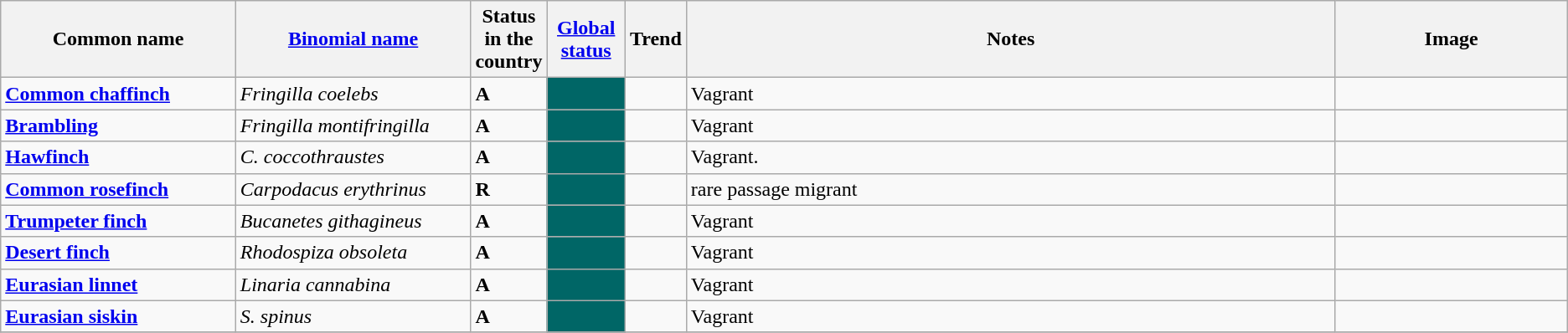<table class="wikitable sortable">
<tr>
<th width="15%">Common name</th>
<th width="15%"><a href='#'>Binomial name</a></th>
<th width="1%">Status in the country</th>
<th width="5%"><a href='#'>Global status</a></th>
<th width="1%">Trend</th>
<th class="unsortable">Notes</th>
<th class="unsortable">Image</th>
</tr>
<tr>
<td><strong><a href='#'>Common chaffinch</a></strong></td>
<td><em>Fringilla coelebs</em></td>
<td><strong>A</strong></td>
<td align=center style="background: #006666"></td>
<td align=center></td>
<td>Vagrant</td>
<td></td>
</tr>
<tr>
<td><strong><a href='#'>Brambling</a></strong></td>
<td><em>Fringilla montifringilla</em></td>
<td><strong>A</strong></td>
<td align=center style="background: #006666"></td>
<td align=center></td>
<td>Vagrant</td>
<td></td>
</tr>
<tr>
<td><strong><a href='#'>Hawfinch</a></strong></td>
<td><em>C. coccothraustes</em></td>
<td><strong>A</strong></td>
<td align=center style="background: #006666"></td>
<td align=center></td>
<td>Vagrant.</td>
<td></td>
</tr>
<tr>
<td><strong><a href='#'>Common rosefinch</a></strong></td>
<td><em>Carpodacus erythrinus</em></td>
<td><strong>R</strong></td>
<td align=center style="background: #006666"></td>
<td align=center></td>
<td>rare passage migrant</td>
<td><br></td>
</tr>
<tr>
<td><strong><a href='#'>Trumpeter finch</a></strong></td>
<td><em>Bucanetes githagineus</em></td>
<td><strong>A</strong></td>
<td align=center style="background: #006666"></td>
<td align=center></td>
<td>Vagrant</td>
<td></td>
</tr>
<tr>
<td><strong><a href='#'>Desert finch</a></strong></td>
<td><em>Rhodospiza obsoleta</em></td>
<td><strong>A</strong></td>
<td align=center style="background: #006666"></td>
<td align=center></td>
<td>Vagrant</td>
<td></td>
</tr>
<tr>
<td><strong><a href='#'>Eurasian linnet</a></strong></td>
<td><em>Linaria cannabina</em></td>
<td><strong>A</strong></td>
<td align=center style="background: #006666"></td>
<td align=center></td>
<td>Vagrant</td>
<td></td>
</tr>
<tr>
<td><strong><a href='#'>Eurasian siskin</a></strong></td>
<td><em>S. spinus</em></td>
<td><strong>A</strong></td>
<td align=center style="background: #006666"></td>
<td align=center></td>
<td>Vagrant</td>
<td></td>
</tr>
<tr>
</tr>
</table>
